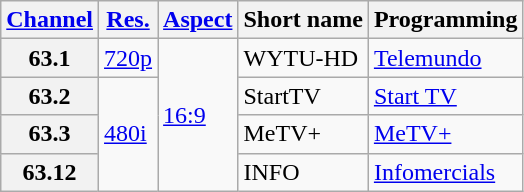<table class="wikitable">
<tr>
<th scope = "col"><a href='#'>Channel</a></th>
<th scope = "col"><a href='#'>Res.</a></th>
<th scope = "col"><a href='#'>Aspect</a></th>
<th scope = "col">Short name</th>
<th scope = "col">Programming</th>
</tr>
<tr>
<th scope = "row">63.1</th>
<td><a href='#'>720p</a></td>
<td rowspan=4><a href='#'>16:9</a></td>
<td>WYTU-HD</td>
<td><a href='#'>Telemundo</a></td>
</tr>
<tr>
<th scope = "row">63.2</th>
<td rowspan=3><a href='#'>480i</a></td>
<td>StartTV</td>
<td><a href='#'>Start TV</a></td>
</tr>
<tr>
<th scope = "row">63.3</th>
<td>MeTV+</td>
<td><a href='#'>MeTV+</a></td>
</tr>
<tr>
<th scope = "row">63.12</th>
<td>INFO</td>
<td><a href='#'>Infomercials</a></td>
</tr>
</table>
